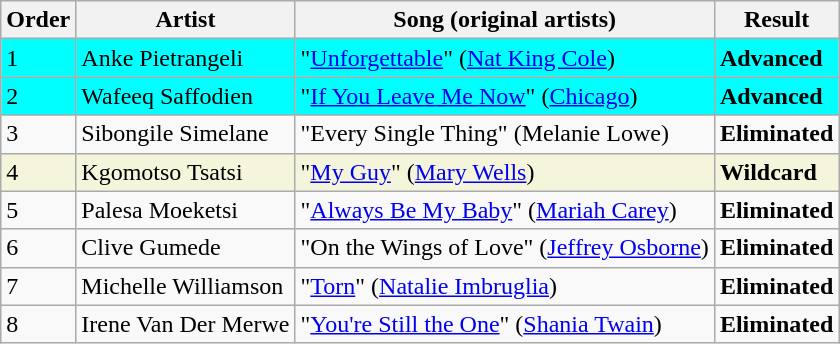<table class=wikitable>
<tr>
<th>Order</th>
<th>Artist</th>
<th>Song (original artists)</th>
<th>Result</th>
</tr>
<tr style="background:cyan;">
<td>1</td>
<td>Anke Pietrangeli</td>
<td>"<a href='#'>Unforgettable</a>" (<a href='#'>Nat King Cole</a>)</td>
<td><strong>Advanced</strong></td>
</tr>
<tr style="background:cyan;">
<td>2</td>
<td>Wafeeq Saffodien</td>
<td>"<a href='#'>If You Leave Me Now</a>" (<a href='#'>Chicago</a>)</td>
<td><strong>Advanced</strong></td>
</tr>
<tr>
<td>3</td>
<td>Sibongile Simelane</td>
<td>"Every Single Thing" (Melanie Lowe)</td>
<td><strong>Eliminated</strong></td>
</tr>
<tr style="background:beige;">
<td>4</td>
<td>Kgomotso Tsatsi</td>
<td>"<a href='#'>My Guy</a>" (<a href='#'>Mary Wells</a>)</td>
<td><strong>Wildcard</strong></td>
</tr>
<tr>
<td>5</td>
<td>Palesa Moeketsi</td>
<td>"<a href='#'>Always Be My Baby</a>" (<a href='#'>Mariah Carey</a>)</td>
<td><strong>Eliminated</strong></td>
</tr>
<tr>
<td>6</td>
<td>Clive Gumede</td>
<td>"On the Wings of Love" (<a href='#'>Jeffrey Osborne</a>)</td>
<td><strong>Eliminated</strong></td>
</tr>
<tr>
<td>7</td>
<td>Michelle Williamson</td>
<td>"<a href='#'>Torn</a>" (<a href='#'>Natalie Imbruglia</a>)</td>
<td><strong>Eliminated</strong></td>
</tr>
<tr>
<td>8</td>
<td>Irene Van Der Merwe</td>
<td>"<a href='#'>You're Still the One</a>" (<a href='#'>Shania Twain</a>)</td>
<td><strong>Eliminated</strong></td>
</tr>
</table>
